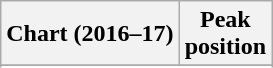<table class="wikitable sortable plainrowheaders" style="text-align:center">
<tr>
<th>Chart (2016–17)</th>
<th>Peak<br>position</th>
</tr>
<tr>
</tr>
<tr>
</tr>
<tr>
</tr>
<tr>
</tr>
<tr>
</tr>
<tr>
</tr>
</table>
